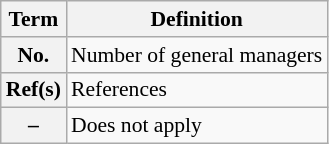<table class="wikitable" style="font-size:90%;">
<tr>
<th scope="col">Term</th>
<th scope="col">Definition</th>
</tr>
<tr>
<th scope="row">No.</th>
<td>Number of general managers</td>
</tr>
<tr>
<th scope="row">Ref(s)</th>
<td>References</td>
</tr>
<tr>
<th scope="row">–</th>
<td>Does not apply<br></td>
</tr>
</table>
